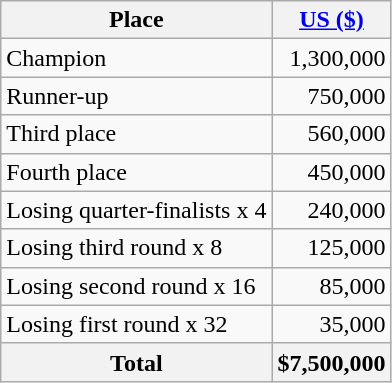<table class="wikitable">
<tr>
<th>Place</th>
<th><a href='#'>US ($)</a></th>
</tr>
<tr>
<td>Champion</td>
<td align=right>1,300,000</td>
</tr>
<tr>
<td>Runner-up</td>
<td align=right>750,000</td>
</tr>
<tr>
<td>Third place</td>
<td align=right>560,000</td>
</tr>
<tr>
<td>Fourth place</td>
<td align=right>450,000</td>
</tr>
<tr>
<td>Losing quarter-finalists x 4</td>
<td align=right>240,000</td>
</tr>
<tr>
<td>Losing third round x 8</td>
<td align=right>125,000</td>
</tr>
<tr>
<td>Losing second round x 16</td>
<td align=right>85,000</td>
</tr>
<tr>
<td>Losing first round x 32</td>
<td align=right>35,000</td>
</tr>
<tr>
<th>Total</th>
<th>$7,500,000</th>
</tr>
</table>
